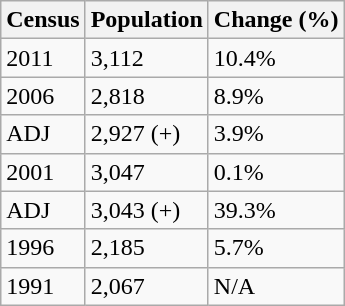<table class="wikitable">
<tr>
<th>Census</th>
<th>Population</th>
<th>Change (%)</th>
</tr>
<tr>
<td>2011</td>
<td>3,112</td>
<td> 10.4%</td>
</tr>
<tr>
<td>2006</td>
<td>2,818</td>
<td> 8.9%</td>
</tr>
<tr>
<td>ADJ</td>
<td>2,927 (+)</td>
<td> 3.9%</td>
</tr>
<tr>
<td>2001</td>
<td>3,047</td>
<td> 0.1%</td>
</tr>
<tr>
<td>ADJ</td>
<td>3,043 (+)</td>
<td> 39.3%</td>
</tr>
<tr>
<td>1996</td>
<td>2,185</td>
<td> 5.7%</td>
</tr>
<tr>
<td>1991</td>
<td>2,067</td>
<td>N/A</td>
</tr>
</table>
